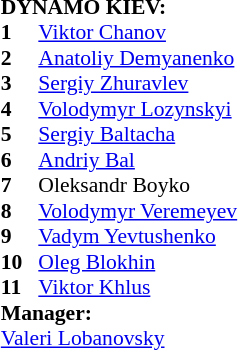<table style="font-size: 90%" cellspacing="0" cellpadding="0" align=center>
<tr>
<td colspan="4"><strong>DYNAMO KIEV:</strong></td>
</tr>
<tr>
<th width="25"></th>
</tr>
<tr>
<td><strong>1</strong></td>
<td> <a href='#'>Viktor Chanov</a></td>
</tr>
<tr>
<td><strong>2</strong></td>
<td> <a href='#'>Anatoliy Demyanenko</a></td>
</tr>
<tr>
<td><strong>3</strong></td>
<td> <a href='#'>Sergiy Zhuravlev</a></td>
</tr>
<tr>
<td><strong>4</strong></td>
<td> <a href='#'>Volodymyr Lozynskyi</a></td>
</tr>
<tr>
<td><strong>5</strong></td>
<td> <a href='#'>Sergiy Baltacha</a></td>
</tr>
<tr>
<td><strong>6</strong></td>
<td>  <a href='#'>Andriy Bal</a></td>
</tr>
<tr>
<td><strong>7</strong></td>
<td> Oleksandr Boyko</td>
</tr>
<tr>
<td><strong>8</strong></td>
<td>  <a href='#'>Volodymyr Veremeyev</a></td>
</tr>
<tr>
<td><strong>9</strong></td>
<td> <a href='#'>Vadym Yevtushenko</a></td>
</tr>
<tr>
<td><strong>10</strong></td>
<td>  <a href='#'>Oleg Blokhin</a></td>
</tr>
<tr>
<td><strong>11</strong></td>
<td> <a href='#'>Viktor Khlus</a></td>
</tr>
<tr>
<td colspan=4><strong>Manager:</strong></td>
</tr>
<tr>
<td colspan="4"> <a href='#'>Valeri Lobanovsky</a></td>
</tr>
</table>
